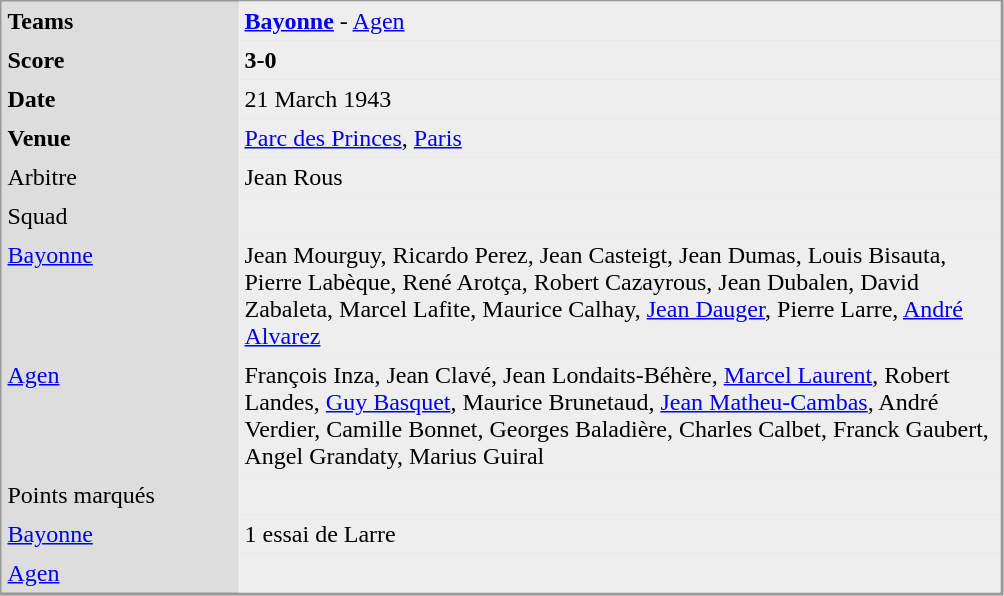<table align="left" cellpadding="4" cellspacing="0"  style="margin: 0 0 0 0; border: 1px solid #999; border-right-width: 2px; border-bottom-width: 2px; background-color: #DDDDDD">
<tr>
<td width="150" valign="top"><strong>Teams</strong></td>
<td width="500" bgcolor=#EEEEEE><strong><a href='#'>Bayonne</a></strong> - <a href='#'>Agen</a></td>
</tr>
<tr>
<td valign="top"><strong>Score</strong></td>
<td bgcolor=#EEEEEE><strong>3-0</strong></td>
</tr>
<tr>
<td valign="top"><strong>Date</strong></td>
<td bgcolor=#EEEEEE>21 March 1943</td>
</tr>
<tr>
<td valign="top"><strong>Venue<em></td>
<td bgcolor=#EEEEEE><a href='#'>Parc des Princes</a>, <a href='#'>Paris</a></td>
</tr>
<tr>
<td valign="top"></strong>Arbitre<strong></td>
<td bgcolor=#EEEEEE>Jean Rous</td>
</tr>
<tr>
<td valign="top"></strong>Squad<strong></td>
<td bgcolor=#EEEEEE></td>
</tr>
<tr>
<td valign="top"></strong><a href='#'>Bayonne</a> <strong></td>
<td bgcolor=#EEEEEE>Jean Mourguy, Ricardo Perez, Jean Casteigt, Jean Dumas, Louis Bisauta, Pierre Labèque, René Arotça, Robert Cazayrous, Jean Dubalen, David Zabaleta, Marcel Lafite, Maurice Calhay, <a href='#'>Jean Dauger</a>, Pierre Larre, <a href='#'>André Alvarez</a></td>
</tr>
<tr>
<td valign="top"></strong><a href='#'>Agen</a> <strong></td>
<td bgcolor=#EEEEEE>François Inza, Jean Clavé, Jean Londaits-Béhère, <a href='#'>Marcel Laurent</a>, Robert Landes, <a href='#'>Guy Basquet</a>, Maurice Brunetaud, <a href='#'>Jean Matheu-Cambas</a>, André Verdier, Camille Bonnet, Georges Baladière, Charles Calbet, Franck Gaubert, Angel Grandaty, Marius Guiral</td>
</tr>
<tr>
<td valign="top"></strong>Points marqués<strong></td>
<td bgcolor=#EEEEEE></td>
</tr>
<tr>
<td valign="top"></strong><a href='#'>Bayonne</a> <strong></td>
<td bgcolor=#EEEEEE>1 essai de Larre</td>
</tr>
<tr>
<td valign="top"></strong><a href='#'>Agen</a> <strong></td>
<td bgcolor=#EEEEEE></td>
</tr>
</table>
